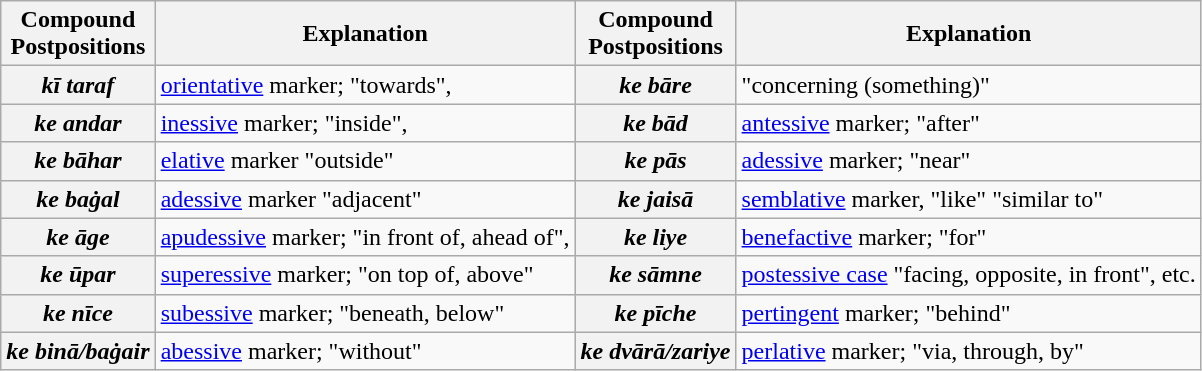<table class="wikitable">
<tr>
<th>Compound<br>Postpositions</th>
<th>Explanation</th>
<th>Compound<br>Postpositions</th>
<th>Explanation</th>
</tr>
<tr>
<th><em>kī taraf</em></th>
<td><a href='#'>orientative</a> marker; "towards",</td>
<th><strong><em>ke bāre</em></strong></th>
<td>"concerning (something)"</td>
</tr>
<tr>
<th><em>ke andar</em></th>
<td><a href='#'>inessive</a> marker; "inside",</td>
<th><em>ke bād</em></th>
<td><a href='#'>antessive</a> marker; "after"</td>
</tr>
<tr>
<th><em>ke bāhar</em></th>
<td><a href='#'>elative</a> marker "outside"</td>
<th><em>ke pās</em></th>
<td><a href='#'>adessive</a> marker; "near"</td>
</tr>
<tr>
<th><em>ke baġal</em></th>
<td><a href='#'>adessive</a> marker "adjacent"</td>
<th><em>ke jaisā</em></th>
<td><a href='#'>semblative</a> marker, "like" "similar to"</td>
</tr>
<tr>
<th><em>ke āge</em></th>
<td><a href='#'>apudessive</a> marker; "in front of, ahead of",</td>
<th><em>ke liye</em></th>
<td><a href='#'>benefactive</a> marker; "for"</td>
</tr>
<tr>
<th><em>ke ūpar</em></th>
<td><a href='#'>superessive</a> marker; "on top of, above"</td>
<th><em>ke sāmne</em></th>
<td><a href='#'>postessive case</a>  "facing, opposite, in front", etc.</td>
</tr>
<tr>
<th><em>ke nīce</em></th>
<td><a href='#'>subessive</a> marker; "beneath, below"</td>
<th><em>ke pīche</em></th>
<td><a href='#'>pertingent</a> marker; "behind"</td>
</tr>
<tr>
<th><em>ke binā/baġair</em></th>
<td><a href='#'>abessive</a> marker; "without"</td>
<th><em>ke dvārā/zariye</em></th>
<td><a href='#'>perlative</a> marker; "via, through, by"</td>
</tr>
</table>
